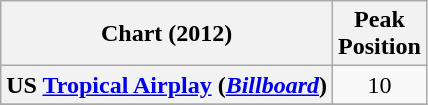<table class="wikitable plainrowheaders" style="text-align:center;">
<tr>
<th scope="col">Chart (2012)</th>
<th scope="col">Peak <br> Position</th>
</tr>
<tr>
<th scope="row">US <a href='#'>Tropical Airplay</a> (<em><a href='#'>Billboard</a></em>)</th>
<td>10</td>
</tr>
<tr>
</tr>
</table>
